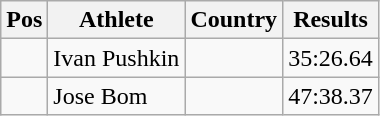<table class="wikitable">
<tr>
<th>Pos</th>
<th>Athlete</th>
<th>Country</th>
<th>Results</th>
</tr>
<tr>
<td align="center"></td>
<td>Ivan Pushkin</td>
<td></td>
<td>35:26.64</td>
</tr>
<tr>
<td align="center"></td>
<td>Jose Bom</td>
<td></td>
<td>47:38.37</td>
</tr>
</table>
